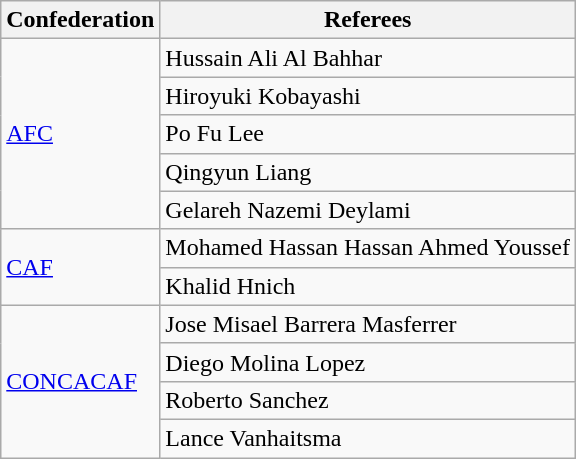<table class="wikitable">
<tr>
<th>Confederation</th>
<th>Referees</th>
</tr>
<tr>
<td rowspan="5"><a href='#'>AFC</a></td>
<td> Hussain Ali Al Bahhar</td>
</tr>
<tr>
<td> Hiroyuki Kobayashi</td>
</tr>
<tr>
<td> Po Fu Lee</td>
</tr>
<tr>
<td> Qingyun Liang</td>
</tr>
<tr>
<td> Gelareh Nazemi Deylami</td>
</tr>
<tr>
<td rowspan="2"><a href='#'>CAF</a></td>
<td> Mohamed Hassan Hassan Ahmed Youssef</td>
</tr>
<tr>
<td> Khalid Hnich</td>
</tr>
<tr>
<td rowspan="4"><a href='#'>CONCACAF</a></td>
<td> Jose Misael Barrera Masferrer</td>
</tr>
<tr>
<td> Diego Molina Lopez</td>
</tr>
<tr>
<td> Roberto Sanchez</td>
</tr>
<tr>
<td> Lance Vanhaitsma</td>
</tr>
</table>
